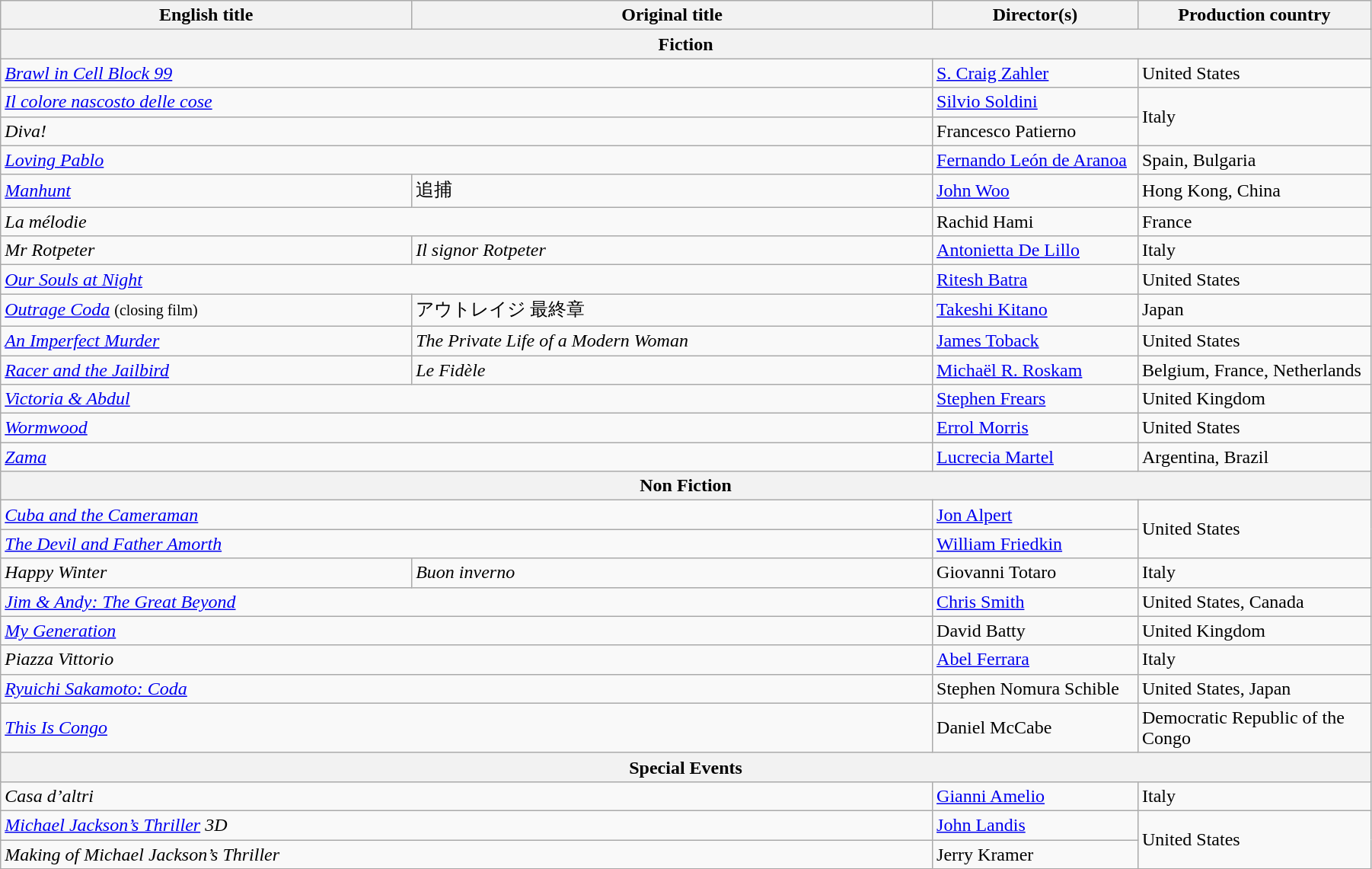<table class="wikitable" style="width:95%; margin-bottom:0px">
<tr>
<th width="30%">English title</th>
<th width="38%">Original title</th>
<th width="15%">Director(s)</th>
<th width="17%">Production country</th>
</tr>
<tr>
<th colspan="4">Fiction</th>
</tr>
<tr>
<td colspan=2><em><a href='#'>Brawl in Cell Block 99</a></em></td>
<td data-sort-value="Zahler]"><a href='#'>S. Craig Zahler</a></td>
<td>United States</td>
</tr>
<tr>
<td colspan="2"><em><a href='#'>Il colore nascosto delle cose</a></em></td>
<td><a href='#'>Silvio Soldini</a></td>
<td rowspan="2">Italy</td>
</tr>
<tr>
<td colspan=2><em>Diva!</em></td>
<td data-sort-value="Patierno">Francesco Patierno</td>
</tr>
<tr>
<td colspan=2><em><a href='#'>Loving Pablo</a></em></td>
<td data-sort-value="Aranoa"><a href='#'>Fernando León de Aranoa</a></td>
<td>Spain, Bulgaria</td>
</tr>
<tr>
<td><em><a href='#'>Manhunt</a></em></td>
<td>追捕</td>
<td data-sort-value="Woo"><a href='#'>John Woo</a></td>
<td>Hong Kong, China</td>
</tr>
<tr>
<td colspan="2"><em>La mélodie</em></td>
<td>Rachid Hami</td>
<td>France</td>
</tr>
<tr>
<td><em>Mr Rotpeter</em></td>
<td data-sort-value="Signor"><em>Il signor Rotpeter</em></td>
<td data-sort-value="Lillo"><a href='#'>Antonietta De Lillo</a></td>
<td>Italy</td>
</tr>
<tr>
<td colspan=2><em><a href='#'>Our Souls at Night</a></em></td>
<td data-sort-value="Batra"><a href='#'>Ritesh Batra</a></td>
<td>United States</td>
</tr>
<tr>
<td><em><a href='#'>Outrage Coda</a></em> <small>(closing film)</small></td>
<td>アウトレイジ 最終章</td>
<td data-sort-value="Kitano"><a href='#'>Takeshi Kitano</a></td>
<td>Japan</td>
</tr>
<tr>
<td data-sort-value="Private"><em><a href='#'>An Imperfect Murder</a></em></td>
<td><em>The Private Life of a Modern Woman</em></td>
<td data-sort-value="Toback"><a href='#'>James Toback</a></td>
<td>United States</td>
</tr>
<tr>
<td><em><a href='#'>Racer and the Jailbird</a></em></td>
<td data-sort-value="Fidele"><em>Le Fidèle</em></td>
<td data-sort-value="Roskam"><a href='#'>Michaël R. Roskam</a></td>
<td>Belgium, France, Netherlands</td>
</tr>
<tr>
<td colspan=2><em><a href='#'>Victoria & Abdul</a></em></td>
<td data-sort-value="Frears"><a href='#'>Stephen Frears</a></td>
<td>United Kingdom</td>
</tr>
<tr>
<td colspan=2><em><a href='#'>Wormwood</a></em></td>
<td data-sort-value="Morris"><a href='#'>Errol Morris</a></td>
<td>United States</td>
</tr>
<tr>
<td colspan=2><em><a href='#'>Zama</a></em></td>
<td data-sort-value="Martel"><a href='#'>Lucrecia Martel</a></td>
<td>Argentina, Brazil</td>
</tr>
<tr>
<th colspan="4">Non Fiction</th>
</tr>
<tr>
<td colspan="2"><em><a href='#'>Cuba and the Cameraman</a></em></td>
<td><a href='#'>Jon Alpert</a></td>
<td rowspan="2">United States</td>
</tr>
<tr>
<td colspan="2"><em><a href='#'>The Devil and Father Amorth</a></em></td>
<td><a href='#'>William Friedkin</a></td>
</tr>
<tr>
<td><em>Happy Winter</em></td>
<td><em>Buon inverno</em></td>
<td>Giovanni Totaro</td>
<td>Italy</td>
</tr>
<tr>
<td colspan="2"><em><a href='#'>Jim & Andy: The Great Beyond</a></em></td>
<td><a href='#'>Chris Smith</a></td>
<td>United States, Canada</td>
</tr>
<tr>
<td colspan="2"><em><a href='#'>My Generation</a></em></td>
<td>David Batty</td>
<td>United Kingdom</td>
</tr>
<tr>
<td colspan="2"><em>Piazza Vittorio</em></td>
<td><a href='#'>Abel Ferrara</a></td>
<td>Italy</td>
</tr>
<tr>
<td colspan="2"><em><a href='#'>Ryuichi Sakamoto: Coda</a></em></td>
<td>Stephen Nomura Schible</td>
<td>United States, Japan</td>
</tr>
<tr>
<td colspan="2"><em><a href='#'>This Is Congo</a></em></td>
<td>Daniel McCabe</td>
<td>Democratic Republic of the Congo</td>
</tr>
<tr>
<th colspan="4">Special Events</th>
</tr>
<tr>
<td colspan="2"><em>Casa d’altri</em></td>
<td><a href='#'>Gianni Amelio</a></td>
<td>Italy</td>
</tr>
<tr>
<td colspan="2"><em><a href='#'>Michael Jackson’s Thriller</a> 3D</em></td>
<td><a href='#'>John Landis</a></td>
<td rowspan="2">United States</td>
</tr>
<tr>
<td colspan="2"><em>Making of Michael Jackson’s Thriller</em></td>
<td>Jerry Kramer</td>
</tr>
</table>
